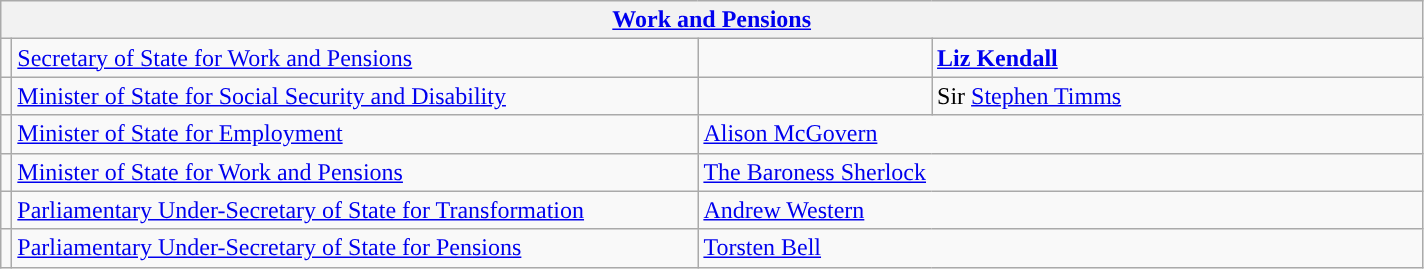<table class="wikitable">
<tr>
<th colspan="4"><a href='#'>Work and Pensions</a></th>
</tr>
<tr>
<td style="background: "></td>
<td style="width: 450px;"><a href='#'>Secretary of State for Work and Pensions</a></td>
<td style="background: "></td>
<td colspan="2" style="width: 320px;"><strong><a href='#'>Liz Kendall</a></strong></td>
</tr>
<tr>
<td style="background: "></td>
<td><a href='#'>Minister of State for Social Security and Disability</a></td>
<td style="background: "></td>
<td colspan="2">Sir <a href='#'>Stephen Timms</a></td>
</tr>
<tr>
<td style="background: "></td>
<td><a href='#'>Minister of State for Employment</a></td>
<td colspan="2"><a href='#'>Alison McGovern</a></td>
</tr>
<tr>
<td style="background: "></td>
<td><a href='#'>Minister of State for Work and Pensions</a></td>
<td colspan="2"><a href='#'>The Baroness Sherlock</a> </td>
</tr>
<tr>
<td style="background: "></td>
<td><a href='#'>Parliamentary Under-Secretary of State for Transformation</a></td>
<td colspan="2"><a href='#'>Andrew Western</a></td>
</tr>
<tr>
<td style="background: "></td>
<td><a href='#'>Parliamentary Under-Secretary of State for Pensions</a></td>
<td colspan="2"><a href='#'>Torsten Bell</a><br></td>
</tr>
</table>
